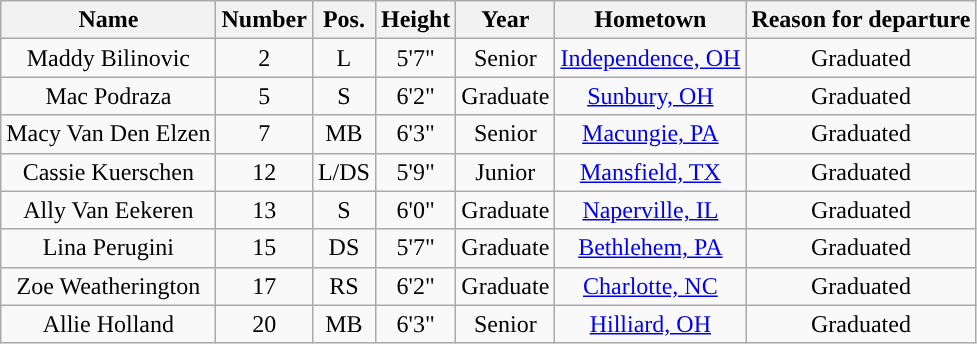<table class="wikitable sortable" border="1">
<tr>
<th style="text-align:center; ">Name</th>
<th style="text-align:center; ">Number</th>
<th style="text-align:center; ">Pos.</th>
<th style="text-align:center; ">Height</th>
<th style="text-align:center; ">Year</th>
<th style="text-align:center; ">Hometown</th>
<th style="text-align:center; ">Reason for departure</th>
</tr>
<tr align="center">
<td>Maddy Bilinovic</td>
<td>2</td>
<td>L</td>
<td>5'7"</td>
<td>Senior</td>
<td><a href='#'>Independence, OH</a></td>
<td>Graduated</td>
</tr>
<tr align="center">
<td>Mac Podraza</td>
<td>5</td>
<td>S</td>
<td>6'2"</td>
<td>Graduate</td>
<td><a href='#'>Sunbury, OH</a></td>
<td>Graduated</td>
</tr>
<tr align="center">
<td>Macy Van Den Elzen</td>
<td>7</td>
<td>MB</td>
<td>6'3"</td>
<td>Senior</td>
<td><a href='#'>Macungie, PA</a></td>
<td>Graduated</td>
</tr>
<tr align="center">
<td>Cassie Kuerschen</td>
<td>12</td>
<td>L/DS</td>
<td>5'9"</td>
<td>Junior</td>
<td><a href='#'>Mansfield, TX</a></td>
<td>Graduated</td>
</tr>
<tr align="center">
<td>Ally Van Eekeren</td>
<td>13</td>
<td>S</td>
<td>6'0"</td>
<td>Graduate</td>
<td><a href='#'>Naperville, IL</a></td>
<td>Graduated</td>
</tr>
<tr align="center">
<td>Lina Perugini</td>
<td>15</td>
<td>DS</td>
<td>5'7"</td>
<td>Graduate</td>
<td><a href='#'>Bethlehem, PA</a></td>
<td>Graduated</td>
</tr>
<tr align="center">
<td>Zoe Weatherington</td>
<td>17</td>
<td>RS</td>
<td>6'2"</td>
<td>Graduate</td>
<td><a href='#'>Charlotte, NC</a></td>
<td>Graduated</td>
</tr>
<tr align="center">
<td>Allie Holland</td>
<td>20</td>
<td>MB</td>
<td>6'3"</td>
<td>Senior</td>
<td><a href='#'>Hilliard, OH</a></td>
<td>Graduated</td>
</tr>
</table>
